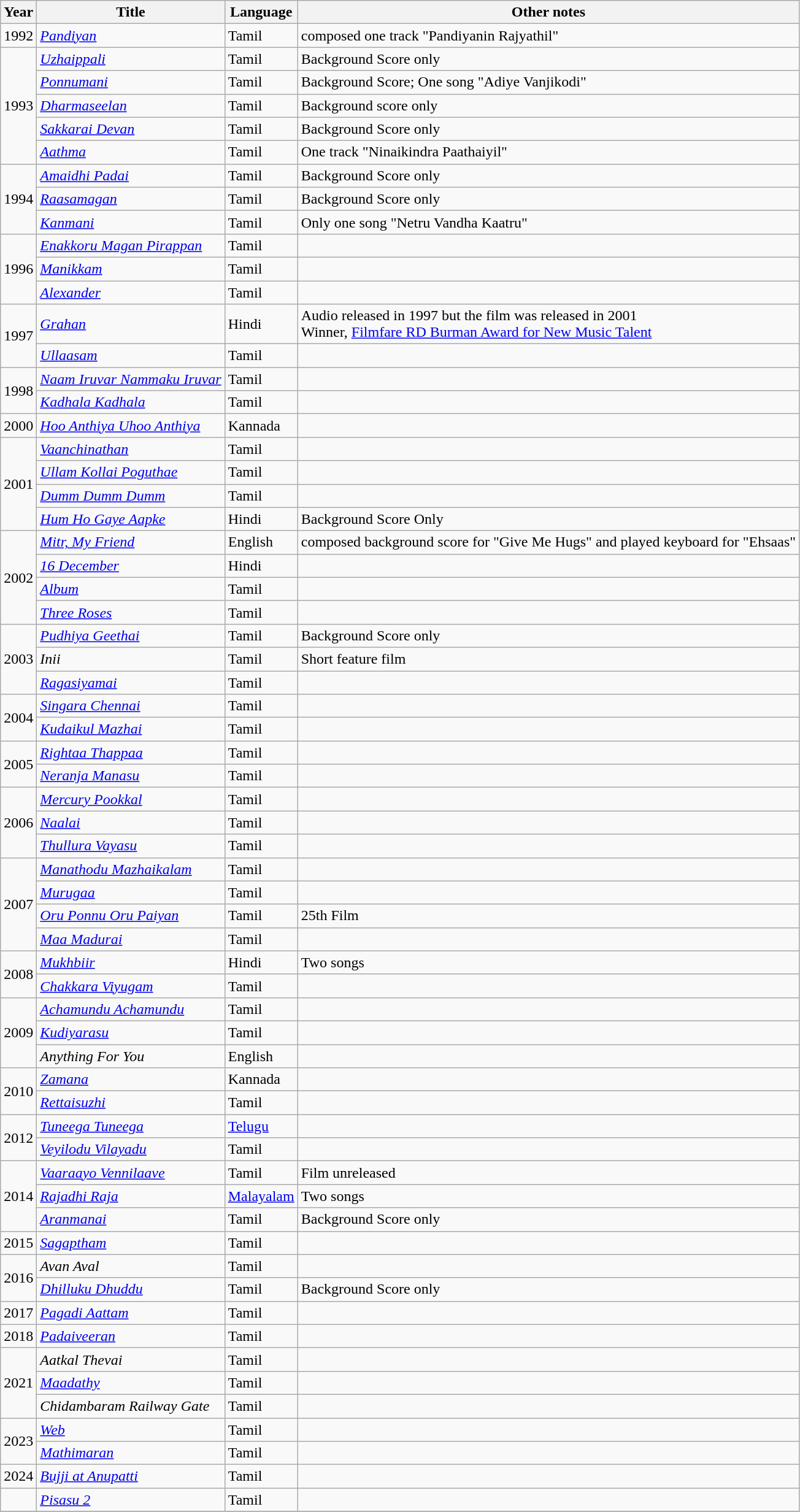<table class="wikitable sortable" border="1">
<tr>
<th>Year</th>
<th>Title</th>
<th>Language</th>
<th>Other notes</th>
</tr>
<tr>
<td>1992</td>
<td><em><a href='#'>Pandiyan</a></em></td>
<td>Tamil</td>
<td>composed one track "Pandiyanin Rajyathil"</td>
</tr>
<tr>
<td rowspan="5">1993</td>
<td><em><a href='#'>Uzhaippali</a></em></td>
<td>Tamil</td>
<td>Background Score only</td>
</tr>
<tr>
<td><em><a href='#'>Ponnumani</a></em></td>
<td>Tamil</td>
<td>Background Score; One song "Adiye Vanjikodi"</td>
</tr>
<tr>
<td><em><a href='#'>Dharmaseelan</a></em></td>
<td>Tamil</td>
<td>Background score only</td>
</tr>
<tr>
<td><em><a href='#'>Sakkarai Devan</a></em></td>
<td>Tamil</td>
<td>Background Score only</td>
</tr>
<tr>
<td><em><a href='#'>Aathma</a></em></td>
<td>Tamil</td>
<td>One track "Ninaikindra Paathaiyil"</td>
</tr>
<tr>
<td rowspan="3">1994</td>
<td><em><a href='#'>Amaidhi Padai</a></em></td>
<td>Tamil</td>
<td>Background Score only</td>
</tr>
<tr>
<td><em><a href='#'>Raasamagan</a></em></td>
<td>Tamil</td>
<td>Background Score only</td>
</tr>
<tr>
<td><em><a href='#'>Kanmani</a></em></td>
<td>Tamil</td>
<td>Only one song "Netru Vandha Kaatru"</td>
</tr>
<tr>
<td rowspan="3">1996</td>
<td><em><a href='#'>Enakkoru Magan Pirappan</a></em></td>
<td>Tamil</td>
<td></td>
</tr>
<tr>
<td><em><a href='#'>Manikkam</a></em></td>
<td>Tamil</td>
<td></td>
</tr>
<tr>
<td><em><a href='#'>Alexander</a></em></td>
<td>Tamil</td>
<td></td>
</tr>
<tr>
<td rowspan="2">1997</td>
<td><em><a href='#'>Grahan</a></em></td>
<td>Hindi</td>
<td>Audio released in 1997 but the film was released in 2001<br>Winner, <a href='#'>Filmfare RD Burman Award for New Music Talent</a></td>
</tr>
<tr>
<td><em><a href='#'>Ullaasam</a></em></td>
<td>Tamil</td>
<td></td>
</tr>
<tr>
<td rowspan="2">1998</td>
<td><em><a href='#'>Naam Iruvar Nammaku Iruvar</a></em></td>
<td>Tamil</td>
<td></td>
</tr>
<tr>
<td><em><a href='#'>Kadhala Kadhala</a></em></td>
<td>Tamil</td>
<td></td>
</tr>
<tr>
<td>2000</td>
<td><em><a href='#'>Hoo Anthiya Uhoo Anthiya</a></em></td>
<td>Kannada</td>
<td></td>
</tr>
<tr>
<td rowspan="4">2001</td>
<td><em><a href='#'>Vaanchinathan</a></em></td>
<td>Tamil</td>
<td></td>
</tr>
<tr>
<td><em><a href='#'>Ullam Kollai Poguthae</a></em></td>
<td>Tamil</td>
<td></td>
</tr>
<tr>
<td><em><a href='#'>Dumm Dumm Dumm</a></em></td>
<td>Tamil</td>
<td></td>
</tr>
<tr>
<td><em><a href='#'>Hum Ho Gaye Aapke</a></em></td>
<td>Hindi</td>
<td>Background Score Only</td>
</tr>
<tr>
<td rowspan="4">2002</td>
<td><em><a href='#'>Mitr, My Friend</a></em></td>
<td>English</td>
<td>composed background score for "Give Me Hugs" and played keyboard for "Ehsaas"</td>
</tr>
<tr>
<td><em><a href='#'>16 December</a></em></td>
<td>Hindi</td>
<td></td>
</tr>
<tr>
<td><em><a href='#'>Album</a></em></td>
<td>Tamil</td>
<td></td>
</tr>
<tr>
<td><em><a href='#'>Three Roses</a></em></td>
<td>Tamil</td>
<td></td>
</tr>
<tr>
<td rowspan="3">2003</td>
<td><em><a href='#'>Pudhiya Geethai</a></em></td>
<td>Tamil</td>
<td>Background Score only</td>
</tr>
<tr>
<td><em>Inii</em></td>
<td>Tamil</td>
<td>Short feature film</td>
</tr>
<tr>
<td><em><a href='#'>Ragasiyamai</a></em></td>
<td>Tamil</td>
<td></td>
</tr>
<tr>
<td rowspan="2">2004</td>
<td><em><a href='#'>Singara Chennai</a></em></td>
<td>Tamil</td>
<td></td>
</tr>
<tr>
<td><em><a href='#'>Kudaikul Mazhai</a></em></td>
<td>Tamil</td>
<td></td>
</tr>
<tr>
<td rowspan="2">2005</td>
<td><em><a href='#'>Rightaa Thappaa</a></em></td>
<td>Tamil</td>
<td></td>
</tr>
<tr>
<td><em><a href='#'>Neranja Manasu</a></em></td>
<td>Tamil</td>
<td></td>
</tr>
<tr>
<td rowspan="3">2006</td>
<td><em><a href='#'>Mercury Pookkal</a></em></td>
<td>Tamil</td>
<td></td>
</tr>
<tr>
<td><em><a href='#'>Naalai</a></em></td>
<td>Tamil</td>
<td></td>
</tr>
<tr>
<td><em><a href='#'>Thullura Vayasu</a></em></td>
<td>Tamil</td>
<td></td>
</tr>
<tr>
<td rowspan="4">2007</td>
<td><em><a href='#'>Manathodu Mazhaikalam</a></em></td>
<td>Tamil</td>
<td></td>
</tr>
<tr>
<td><em><a href='#'>Murugaa</a></em></td>
<td>Tamil</td>
<td></td>
</tr>
<tr>
<td><em><a href='#'>Oru Ponnu Oru Paiyan</a></em></td>
<td>Tamil</td>
<td>25th Film</td>
</tr>
<tr>
<td><em><a href='#'>Maa Madurai</a></em></td>
<td>Tamil</td>
<td></td>
</tr>
<tr>
<td rowspan="2">2008</td>
<td><em><a href='#'>Mukhbiir</a></em></td>
<td>Hindi</td>
<td>Two songs</td>
</tr>
<tr>
<td><em><a href='#'>Chakkara Viyugam</a></em></td>
<td>Tamil</td>
<td></td>
</tr>
<tr>
<td rowspan="3">2009</td>
<td><em><a href='#'>Achamundu Achamundu</a></em></td>
<td>Tamil</td>
<td></td>
</tr>
<tr>
<td><em><a href='#'>Kudiyarasu</a></em></td>
<td>Tamil</td>
<td></td>
</tr>
<tr>
<td><em>Anything For You</em></td>
<td>English</td>
<td></td>
</tr>
<tr>
<td rowspan="2">2010</td>
<td><em><a href='#'>Zamana</a></em></td>
<td>Kannada</td>
<td></td>
</tr>
<tr>
<td><em><a href='#'>Rettaisuzhi</a></em></td>
<td>Tamil</td>
<td></td>
</tr>
<tr>
<td rowspan="2">2012</td>
<td><em><a href='#'>Tuneega Tuneega</a></em></td>
<td><a href='#'>Telugu</a></td>
<td></td>
</tr>
<tr>
<td><em><a href='#'>Veyilodu Vilayadu</a></em></td>
<td>Tamil</td>
<td></td>
</tr>
<tr>
<td rowspan="3">2014</td>
<td><em><a href='#'>Vaaraayo Vennilaave</a></em></td>
<td>Tamil</td>
<td>Film unreleased</td>
</tr>
<tr>
<td><em><a href='#'>Rajadhi Raja</a></em></td>
<td><a href='#'>Malayalam</a></td>
<td>Two songs</td>
</tr>
<tr>
<td><em><a href='#'>Aranmanai</a></em></td>
<td>Tamil</td>
<td>Background Score only</td>
</tr>
<tr>
<td>2015</td>
<td><em><a href='#'>Sagaptham</a></em></td>
<td>Tamil</td>
<td></td>
</tr>
<tr>
<td rowspan="2">2016</td>
<td><em>Avan Aval</em></td>
<td>Tamil</td>
<td></td>
</tr>
<tr>
<td><em><a href='#'>Dhilluku Dhuddu</a></em></td>
<td>Tamil</td>
<td>Background Score only</td>
</tr>
<tr>
<td>2017</td>
<td><em><a href='#'>Pagadi Aattam</a></em></td>
<td>Tamil</td>
<td></td>
</tr>
<tr>
<td>2018</td>
<td><em><a href='#'>Padaiveeran</a></em></td>
<td>Tamil</td>
<td></td>
</tr>
<tr>
<td rowspan="3">2021</td>
<td><em>Aatkal Thevai</em></td>
<td>Tamil</td>
<td></td>
</tr>
<tr>
<td><em><a href='#'>Maadathy</a></em></td>
<td>Tamil</td>
<td></td>
</tr>
<tr>
<td><em>Chidambaram Railway Gate</em></td>
<td>Tamil</td>
<td></td>
</tr>
<tr>
<td rowspan="2">2023</td>
<td><em><a href='#'>Web</a></em></td>
<td>Tamil</td>
<td></td>
</tr>
<tr>
<td><em><a href='#'>Mathimaran</a></em></td>
<td>Tamil</td>
<td></td>
</tr>
<tr>
<td>2024</td>
<td><em><a href='#'>Bujji at Anupatti</a></em></td>
<td>Tamil</td>
<td></td>
</tr>
<tr>
<td></td>
<td><em><a href='#'>Pisasu 2</a></em></td>
<td>Tamil</td>
<td></td>
</tr>
<tr>
</tr>
</table>
